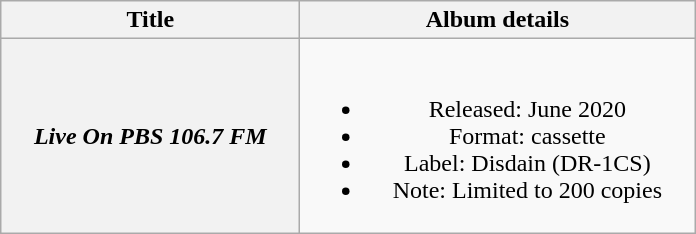<table class="wikitable plainrowheaders" style="text-align:center;" border="1">
<tr>
<th scope="col" rowspan="1" style="width:12em;">Title</th>
<th scope="col" rowspan="1" style="width:16em;">Album details</th>
</tr>
<tr>
<th scope="row"><em>Live On PBS 106.7 FM</em></th>
<td><br><ul><li>Released: June 2020</li><li>Format: cassette</li><li>Label: Disdain (DR-1CS)</li><li>Note: Limited to 200 copies</li></ul></td>
</tr>
</table>
